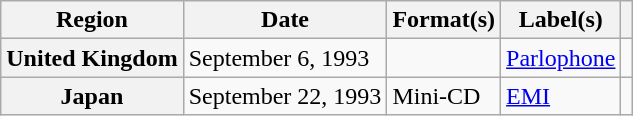<table class="wikitable plainrowheaders">
<tr>
<th scope="col">Region</th>
<th scope="col">Date</th>
<th scope="col">Format(s)</th>
<th scope="col">Label(s)</th>
<th scope="col"></th>
</tr>
<tr>
<th scope="row">United Kingdom</th>
<td>September 6, 1993</td>
<td></td>
<td><a href='#'>Parlophone</a></td>
<td></td>
</tr>
<tr>
<th scope="row">Japan</th>
<td>September 22, 1993</td>
<td>Mini-CD</td>
<td><a href='#'>EMI</a></td>
<td></td>
</tr>
</table>
